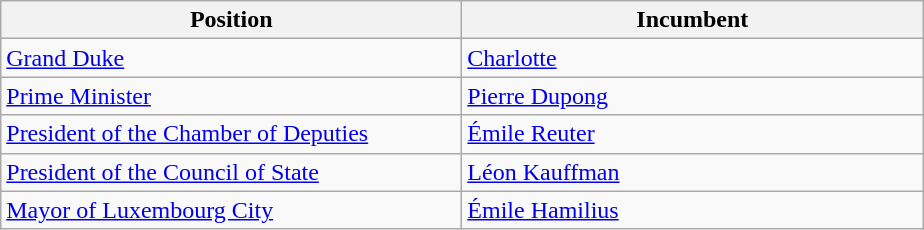<table class="wikitable">
<tr>
<th width="300">Position</th>
<th width="300">Incumbent</th>
</tr>
<tr>
<td><a href='#'>Grand Duke</a></td>
<td><a href='#'>Charlotte</a></td>
</tr>
<tr>
<td><a href='#'>Prime Minister</a></td>
<td><a href='#'>Pierre Dupong</a></td>
</tr>
<tr>
<td><a href='#'>President of the Chamber of Deputies</a></td>
<td><a href='#'>Émile Reuter</a></td>
</tr>
<tr>
<td><a href='#'>President of the Council of State</a></td>
<td><a href='#'>Léon Kauffman</a></td>
</tr>
<tr>
<td><a href='#'>Mayor of Luxembourg City</a></td>
<td><a href='#'>Émile Hamilius</a></td>
</tr>
</table>
